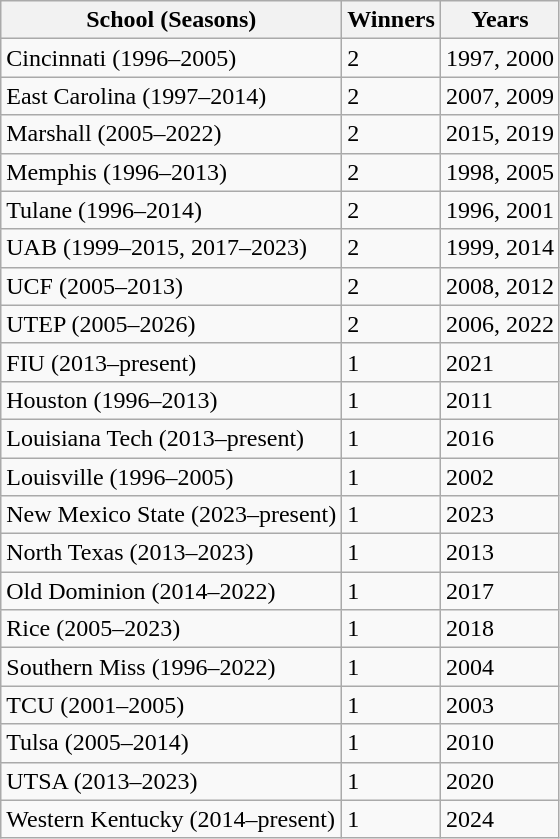<table class="wikitable">
<tr>
<th>School (Seasons)</th>
<th>Winners</th>
<th>Years</th>
</tr>
<tr>
<td>Cincinnati (1996–2005)</td>
<td>2</td>
<td>1997, 2000</td>
</tr>
<tr>
<td>East Carolina (1997–2014)</td>
<td>2</td>
<td>2007, 2009</td>
</tr>
<tr>
<td>Marshall (2005–2022)</td>
<td>2</td>
<td>2015, 2019</td>
</tr>
<tr>
<td>Memphis (1996–2013)</td>
<td>2</td>
<td>1998, 2005</td>
</tr>
<tr>
<td>Tulane (1996–2014)</td>
<td>2</td>
<td>1996, 2001</td>
</tr>
<tr>
<td>UAB (1999–2015, 2017–2023)</td>
<td>2</td>
<td>1999, 2014</td>
</tr>
<tr>
<td>UCF (2005–2013)</td>
<td>2</td>
<td>2008, 2012</td>
</tr>
<tr>
<td>UTEP (2005–2026)</td>
<td>2</td>
<td>2006, 2022</td>
</tr>
<tr>
<td>FIU (2013–present)</td>
<td>1</td>
<td>2021</td>
</tr>
<tr>
<td>Houston (1996–2013)</td>
<td>1</td>
<td>2011</td>
</tr>
<tr>
<td>Louisiana Tech (2013–present)</td>
<td>1</td>
<td>2016</td>
</tr>
<tr>
<td>Louisville (1996–2005)</td>
<td>1</td>
<td>2002</td>
</tr>
<tr>
<td>New Mexico State (2023–present)</td>
<td>1</td>
<td>2023</td>
</tr>
<tr>
<td>North Texas (2013–2023)</td>
<td>1</td>
<td>2013</td>
</tr>
<tr>
<td>Old Dominion (2014–2022)</td>
<td>1</td>
<td>2017</td>
</tr>
<tr>
<td>Rice (2005–2023)</td>
<td>1</td>
<td>2018</td>
</tr>
<tr>
<td>Southern Miss (1996–2022)</td>
<td>1</td>
<td>2004</td>
</tr>
<tr>
<td>TCU (2001–2005)</td>
<td>1</td>
<td>2003</td>
</tr>
<tr>
<td>Tulsa (2005–2014)</td>
<td>1</td>
<td>2010</td>
</tr>
<tr>
<td>UTSA (2013–2023)</td>
<td>1</td>
<td>2020</td>
</tr>
<tr>
<td>Western Kentucky (2014–present)</td>
<td>1</td>
<td>2024</td>
</tr>
</table>
